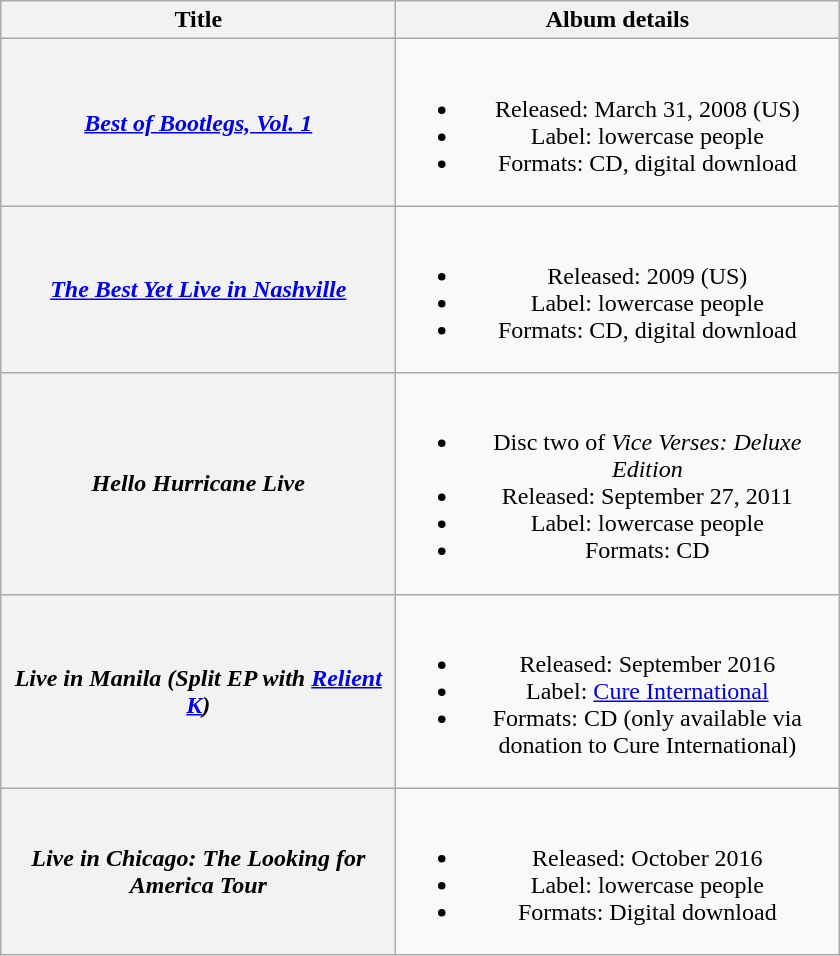<table class="wikitable plainrowheaders" style="text-align:center;">
<tr>
<th scope="col" style="width:16em;">Title</th>
<th scope="col" style="width:18em;">Album details</th>
</tr>
<tr>
<th scope="row"><em><a href='#'>Best of Bootlegs, Vol. 1</a></em></th>
<td><br><ul><li>Released: March 31, 2008 <span>(US)</span></li><li>Label: lowercase people</li><li>Formats: CD, digital download</li></ul></td>
</tr>
<tr>
<th scope="row"><em><a href='#'>The Best Yet Live in Nashville</a></em></th>
<td><br><ul><li>Released: 2009 <span>(US)</span></li><li>Label: lowercase people</li><li>Formats: CD, digital download</li></ul></td>
</tr>
<tr>
<th scope="row"><em>Hello Hurricane Live</em></th>
<td><br><ul><li>Disc two of <em>Vice Verses: Deluxe Edition</em></li><li>Released: September 27, 2011</li><li>Label: lowercase people</li><li>Formats: CD</li></ul></td>
</tr>
<tr>
<th scope="row"><em>Live in Manila (Split EP with <a href='#'>Relient K</a>)</em></th>
<td><br><ul><li>Released: September 2016</li><li>Label: <a href='#'>Cure International</a></li><li>Formats: CD (only available via donation to Cure International)</li></ul></td>
</tr>
<tr>
<th scope="row"><em>Live in Chicago: The Looking for America Tour</em></th>
<td><br><ul><li>Released: October 2016</li><li>Label: lowercase people</li><li>Formats: Digital download</li></ul></td>
</tr>
</table>
